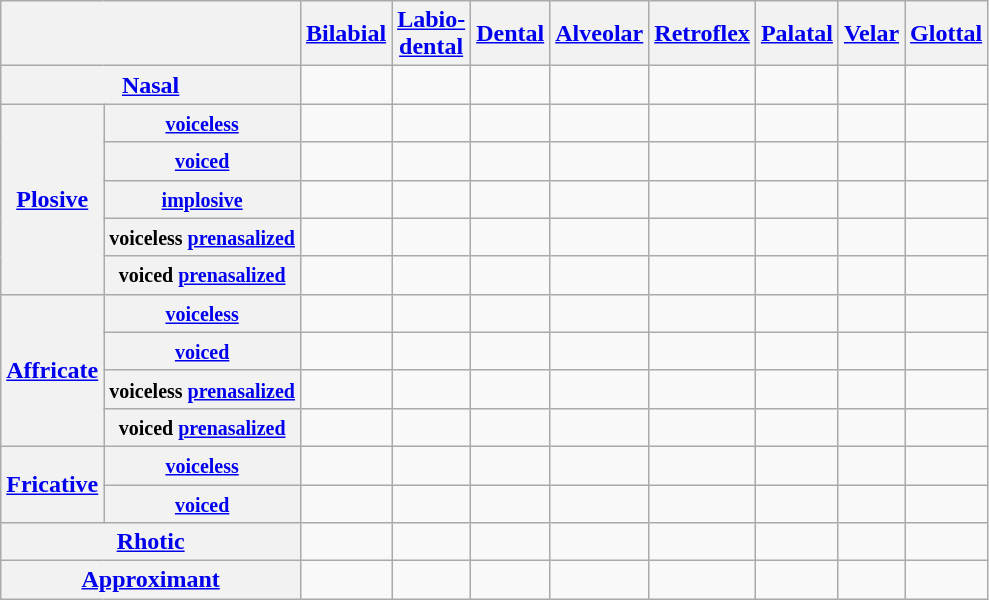<table class="wikitable">
<tr>
<th colspan="2"></th>
<th><a href='#'>Bilabial</a></th>
<th><a href='#'>Labio-<br>dental</a></th>
<th><a href='#'>Dental</a></th>
<th><a href='#'>Alveolar</a></th>
<th><a href='#'>Retroflex</a></th>
<th><a href='#'>Palatal</a></th>
<th><a href='#'>Velar</a></th>
<th><a href='#'>Glottal</a></th>
</tr>
<tr style="text-align:center;">
<th colspan="2"><a href='#'>Nasal</a></th>
<td></td>
<td></td>
<td></td>
<td></td>
<td></td>
<td></td>
<td></td>
<td></td>
</tr>
<tr style="text-align:center;">
<th rowspan="5"><a href='#'>Plosive</a></th>
<th><a href='#'><small>voiceless</small></a></th>
<td></td>
<td></td>
<td></td>
<td></td>
<td></td>
<td></td>
<td></td>
<td></td>
</tr>
<tr style="text-align:center;">
<th><a href='#'><small>voiced</small></a></th>
<td></td>
<td></td>
<td></td>
<td></td>
<td></td>
<td></td>
<td></td>
<td></td>
</tr>
<tr style="text-align:center;">
<th><a href='#'><small>implosive</small></a></th>
<td></td>
<td></td>
<td></td>
<td></td>
<td></td>
<td></td>
<td></td>
<td></td>
</tr>
<tr style="text-align:center;">
<th><small>voiceless <a href='#'>prenasalized</a></small></th>
<td></td>
<td></td>
<td></td>
<td></td>
<td></td>
<td></td>
<td></td>
<td></td>
</tr>
<tr style="text-align:center;">
<th><small>voiced <a href='#'>prenasalized</a></small></th>
<td></td>
<td></td>
<td></td>
<td></td>
<td></td>
<td></td>
<td></td>
<td></td>
</tr>
<tr style="text-align:center;">
<th rowspan="4"><a href='#'>Affricate</a></th>
<th><a href='#'><small>voiceless</small></a></th>
<td></td>
<td></td>
<td></td>
<td></td>
<td></td>
<td></td>
<td></td>
<td></td>
</tr>
<tr style="text-align:center;">
<th><a href='#'><small>voiced</small></a></th>
<td></td>
<td></td>
<td></td>
<td></td>
<td></td>
<td></td>
<td></td>
<td></td>
</tr>
<tr style="text-align:center;">
<th><small>voiceless <a href='#'>prenasalized</a></small></th>
<td></td>
<td></td>
<td></td>
<td></td>
<td></td>
<td></td>
<td></td>
<td></td>
</tr>
<tr style="text-align:center;">
<th><small>voiced <a href='#'>prenasalized</a></small></th>
<td></td>
<td></td>
<td></td>
<td></td>
<td></td>
<td></td>
<td></td>
<td></td>
</tr>
<tr style="text-align:center;">
<th rowspan="2"><a href='#'>Fricative</a></th>
<th><a href='#'><small>voiceless</small></a></th>
<td></td>
<td></td>
<td></td>
<td></td>
<td></td>
<td></td>
<td></td>
<td></td>
</tr>
<tr style="text-align:center;">
<th><a href='#'><small>voiced</small></a></th>
<td></td>
<td></td>
<td></td>
<td></td>
<td></td>
<td></td>
<td></td>
<td></td>
</tr>
<tr style="text-align:center;">
<th colspan="2"><a href='#'>Rhotic</a></th>
<td></td>
<td></td>
<td></td>
<td></td>
<td></td>
<td></td>
<td></td>
<td></td>
</tr>
<tr style="text-align:center;">
<th colspan="2"><a href='#'>Approximant</a></th>
<td></td>
<td></td>
<td></td>
<td></td>
<td></td>
<td></td>
<td></td>
<td></td>
</tr>
</table>
